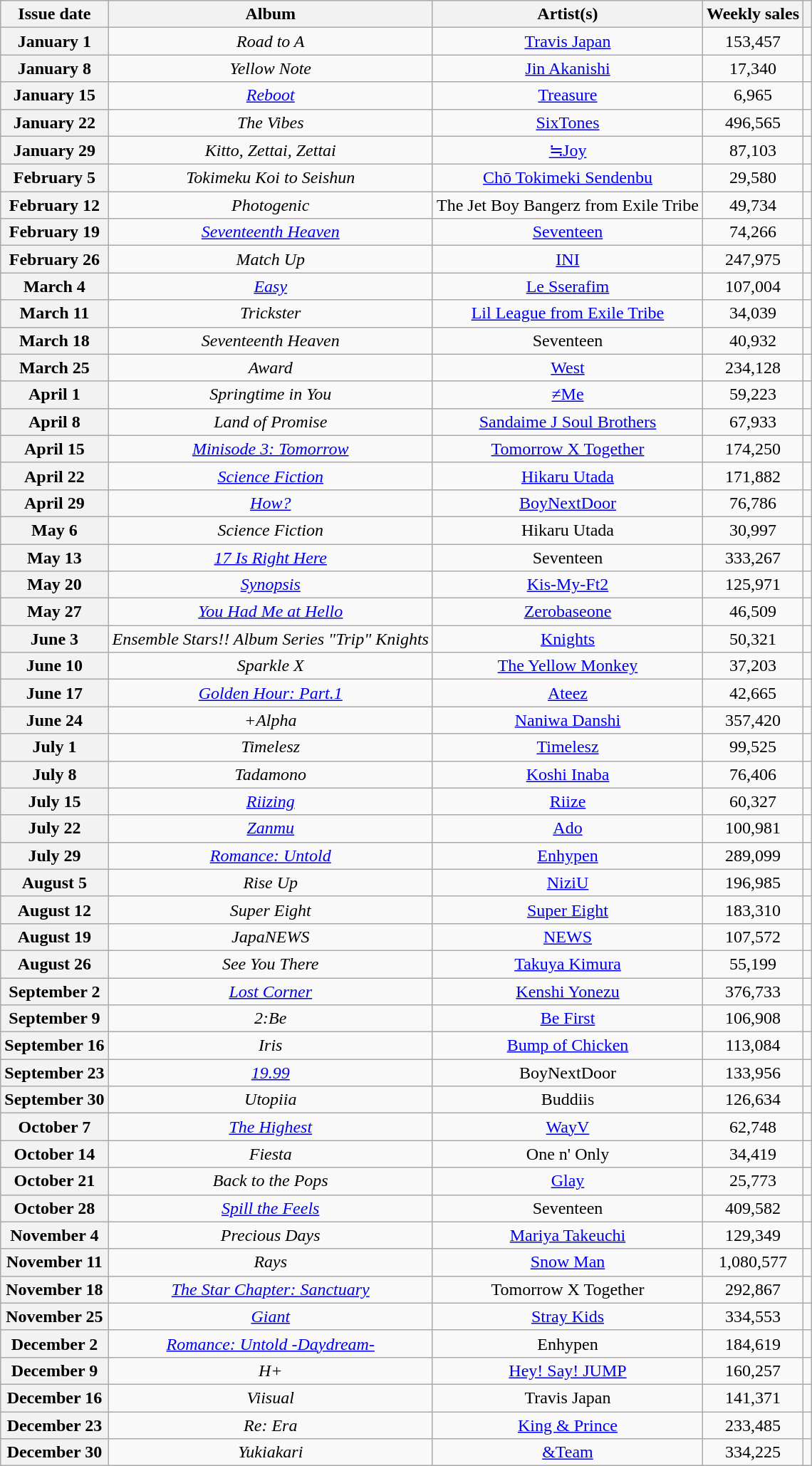<table class="wikitable plainrowheaders" style="text-align:center;">
<tr>
<th scope="col">Issue date</th>
<th scope="col">Album</th>
<th scope="col">Artist(s)</th>
<th scope="col">Weekly sales</th>
<th scope="col"></th>
</tr>
<tr>
<th scope="row">January 1</th>
<td><em>Road to A</em></td>
<td><a href='#'>Travis Japan</a></td>
<td>153,457</td>
<td></td>
</tr>
<tr>
<th scope="row">January 8</th>
<td><em>Yellow Note</em></td>
<td><a href='#'>Jin Akanishi</a></td>
<td>17,340</td>
<td></td>
</tr>
<tr>
<th scope="row">January 15</th>
<td><em><a href='#'>Reboot</a></em></td>
<td><a href='#'>Treasure</a></td>
<td>6,965</td>
<td></td>
</tr>
<tr>
<th scope="row">January 22</th>
<td><em>The Vibes</em></td>
<td><a href='#'>SixTones</a></td>
<td>496,565</td>
<td></td>
</tr>
<tr>
<th scope="row">January 29</th>
<td><em>Kitto, Zettai, Zettai</em></td>
<td><a href='#'>≒Joy</a></td>
<td>87,103</td>
<td></td>
</tr>
<tr>
<th scope="row">February 5</th>
<td><em>Tokimeku Koi to Seishun</em></td>
<td><a href='#'>Chō Tokimeki Sendenbu</a></td>
<td>29,580</td>
<td></td>
</tr>
<tr>
<th scope="row">February 12</th>
<td><em>Photogenic</em></td>
<td>The Jet Boy Bangerz from Exile Tribe</td>
<td>49,734</td>
<td></td>
</tr>
<tr>
<th scope="row">February 19</th>
<td><em><a href='#'>Seventeenth Heaven</a></em></td>
<td><a href='#'>Seventeen</a></td>
<td>74,266</td>
<td></td>
</tr>
<tr>
<th scope="row">February 26</th>
<td><em>Match Up</em></td>
<td><a href='#'>INI</a></td>
<td>247,975</td>
<td></td>
</tr>
<tr>
<th scope="row">March 4</th>
<td><em><a href='#'>Easy</a></em></td>
<td><a href='#'>Le Sserafim</a></td>
<td>107,004</td>
<td></td>
</tr>
<tr>
<th scope="row">March 11</th>
<td><em>Trickster</em></td>
<td><a href='#'>Lil League from Exile Tribe</a></td>
<td>34,039</td>
<td></td>
</tr>
<tr>
<th scope="row">March 18</th>
<td><em>Seventeenth Heaven</em></td>
<td>Seventeen</td>
<td>40,932</td>
<td></td>
</tr>
<tr>
<th scope="row">March 25</th>
<td><em>Award</em></td>
<td><a href='#'>West</a></td>
<td>234,128</td>
<td></td>
</tr>
<tr>
<th scope="row">April 1</th>
<td><em>Springtime in You</em></td>
<td><a href='#'>≠Me</a></td>
<td>59,223</td>
<td></td>
</tr>
<tr>
<th scope="row">April 8</th>
<td><em>Land of Promise</em></td>
<td><a href='#'>Sandaime J Soul Brothers</a></td>
<td>67,933</td>
<td></td>
</tr>
<tr>
<th scope="row">April 15</th>
<td><em><a href='#'>Minisode 3: Tomorrow</a></em></td>
<td><a href='#'>Tomorrow X Together</a></td>
<td>174,250</td>
<td></td>
</tr>
<tr>
<th scope="row">April 22</th>
<td><em><a href='#'>Science Fiction</a></em></td>
<td><a href='#'>Hikaru Utada</a></td>
<td>171,882</td>
<td></td>
</tr>
<tr>
<th scope="row">April 29</th>
<td><em><a href='#'>How?</a></em></td>
<td><a href='#'>BoyNextDoor</a></td>
<td>76,786</td>
<td></td>
</tr>
<tr>
<th scope="row">May 6</th>
<td><em>Science Fiction</em></td>
<td>Hikaru Utada</td>
<td>30,997</td>
<td></td>
</tr>
<tr>
<th scope="row">May 13</th>
<td><em><a href='#'>17 Is Right Here</a></em></td>
<td>Seventeen</td>
<td>333,267</td>
<td></td>
</tr>
<tr>
<th scope="row">May 20</th>
<td><em><a href='#'>Synopsis</a></em></td>
<td><a href='#'>Kis-My-Ft2</a></td>
<td>125,971</td>
<td></td>
</tr>
<tr>
<th scope="row">May 27</th>
<td><em><a href='#'>You Had Me at Hello</a></em></td>
<td><a href='#'>Zerobaseone</a></td>
<td>46,509</td>
<td></td>
</tr>
<tr>
<th scope="row">June 3</th>
<td><em>Ensemble Stars!! Album Series "Trip" Knights</em></td>
<td><a href='#'>Knights</a></td>
<td>50,321</td>
<td></td>
</tr>
<tr>
<th scope="row">June 10</th>
<td><em>Sparkle X</em></td>
<td><a href='#'>The Yellow Monkey</a></td>
<td>37,203</td>
<td></td>
</tr>
<tr>
<th scope="row">June 17</th>
<td><em><a href='#'>Golden Hour: Part.1</a></em></td>
<td><a href='#'>Ateez</a></td>
<td>42,665</td>
<td></td>
</tr>
<tr>
<th scope="row">June 24</th>
<td><em>+Alpha</em></td>
<td><a href='#'>Naniwa Danshi</a></td>
<td>357,420</td>
<td></td>
</tr>
<tr>
<th scope="row">July 1</th>
<td><em>Timelesz</em></td>
<td><a href='#'>Timelesz</a></td>
<td>99,525</td>
<td></td>
</tr>
<tr>
<th scope="row">July 8</th>
<td><em>Tadamono</em></td>
<td><a href='#'>Koshi Inaba</a></td>
<td>76,406</td>
<td></td>
</tr>
<tr>
<th scope="row">July 15</th>
<td><em><a href='#'>Riizing</a></em></td>
<td><a href='#'>Riize</a></td>
<td>60,327</td>
<td></td>
</tr>
<tr>
<th scope="row">July 22</th>
<td><em><a href='#'>Zanmu</a></em></td>
<td><a href='#'>Ado</a></td>
<td>100,981</td>
<td></td>
</tr>
<tr>
<th scope="row">July 29</th>
<td><em><a href='#'>Romance: Untold</a></em></td>
<td><a href='#'>Enhypen</a></td>
<td>289,099</td>
<td></td>
</tr>
<tr>
<th scope="row">August 5</th>
<td><em>Rise Up</em></td>
<td><a href='#'>NiziU</a></td>
<td>196,985</td>
<td></td>
</tr>
<tr>
<th scope="row">August 12</th>
<td><em>Super Eight</em></td>
<td><a href='#'>Super Eight</a></td>
<td>183,310</td>
<td></td>
</tr>
<tr>
<th scope="row">August 19</th>
<td><em>JapaNEWS</em></td>
<td><a href='#'>NEWS</a></td>
<td>107,572</td>
<td></td>
</tr>
<tr>
<th scope="row">August 26</th>
<td><em>See You There</em></td>
<td><a href='#'>Takuya Kimura</a></td>
<td>55,199</td>
<td></td>
</tr>
<tr>
<th scope="row">September 2</th>
<td><em><a href='#'>Lost Corner</a></em></td>
<td><a href='#'>Kenshi Yonezu</a></td>
<td>376,733</td>
<td></td>
</tr>
<tr>
<th scope="row">September 9</th>
<td><em>2:Be</em></td>
<td><a href='#'>Be First</a></td>
<td>106,908</td>
<td></td>
</tr>
<tr>
<th scope="row">September 16</th>
<td><em>Iris</em></td>
<td><a href='#'>Bump of Chicken</a></td>
<td>113,084</td>
<td></td>
</tr>
<tr>
<th scope="row">September 23</th>
<td><em><a href='#'>19.99</a></em></td>
<td>BoyNextDoor</td>
<td>133,956</td>
<td></td>
</tr>
<tr>
<th scope="row">September 30</th>
<td><em>Utopiia</em></td>
<td>Buddiis</td>
<td>126,634</td>
<td></td>
</tr>
<tr>
<th scope="row">October 7</th>
<td><em><a href='#'>The Highest</a></em></td>
<td><a href='#'>WayV</a></td>
<td>62,748</td>
<td></td>
</tr>
<tr>
<th scope="row">October 14</th>
<td><em>Fiesta</em></td>
<td>One n' Only</td>
<td>34,419</td>
<td></td>
</tr>
<tr>
<th scope="row">October 21</th>
<td><em>Back to the Pops</em></td>
<td><a href='#'>Glay</a></td>
<td>25,773</td>
<td></td>
</tr>
<tr>
<th scope="row">October 28</th>
<td><em><a href='#'>Spill the Feels</a></em></td>
<td>Seventeen</td>
<td>409,582</td>
<td></td>
</tr>
<tr>
<th scope="row">November 4</th>
<td><em>Precious Days</em></td>
<td><a href='#'>Mariya Takeuchi</a></td>
<td>129,349</td>
<td></td>
</tr>
<tr>
<th scope="row">November 11</th>
<td><em>Rays</em></td>
<td><a href='#'>Snow Man</a></td>
<td>1,080,577</td>
<td></td>
</tr>
<tr>
<th scope="row">November 18</th>
<td><em><a href='#'>The Star Chapter: Sanctuary</a></em></td>
<td>Tomorrow X Together</td>
<td>292,867</td>
<td></td>
</tr>
<tr>
<th scope="row">November 25</th>
<td><em><a href='#'>Giant</a></em></td>
<td><a href='#'>Stray Kids</a></td>
<td>334,553</td>
<td></td>
</tr>
<tr>
<th scope="row">December 2</th>
<td><em><a href='#'>Romance: Untold -Daydream-</a></em></td>
<td>Enhypen</td>
<td>184,619</td>
<td></td>
</tr>
<tr>
<th scope="row">December 9</th>
<td><em>H+</em></td>
<td><a href='#'>Hey! Say! JUMP</a></td>
<td>160,257</td>
<td></td>
</tr>
<tr>
<th scope="row">December 16</th>
<td><em>Viisual</em></td>
<td>Travis Japan</td>
<td>141,371</td>
<td></td>
</tr>
<tr>
<th scope="row">December 23</th>
<td><em>Re: Era</em></td>
<td><a href='#'>King & Prince</a></td>
<td>233,485</td>
<td></td>
</tr>
<tr>
<th scope="row">December 30</th>
<td><em>Yukiakari</em></td>
<td><a href='#'>&Team</a></td>
<td>334,225</td>
<td></td>
</tr>
</table>
